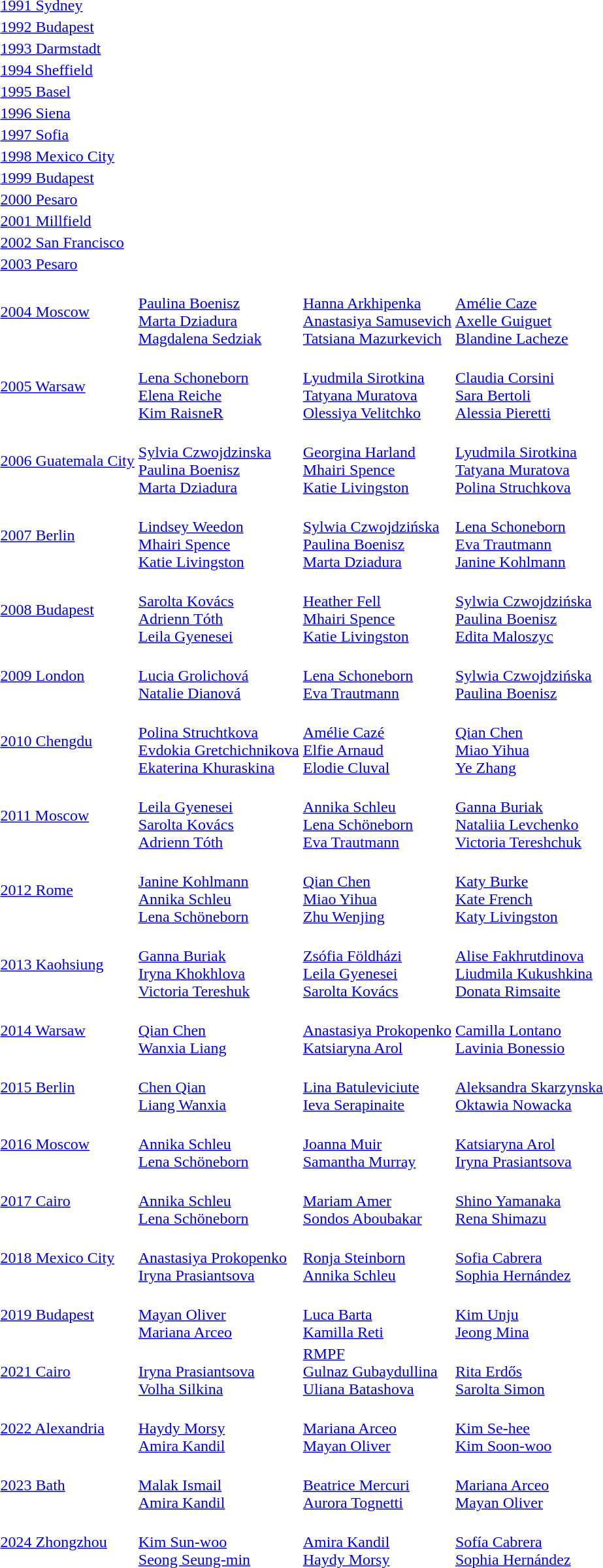<table>
<tr>
<td><a href='#'>1991 Sydney</a></td>
<td></td>
<td></td>
<td></td>
</tr>
<tr>
<td><a href='#'>1992 Budapest</a></td>
<td></td>
<td></td>
<td></td>
</tr>
<tr>
<td><a href='#'>1993 Darmstadt</a></td>
<td></td>
<td></td>
<td></td>
</tr>
<tr>
<td><a href='#'>1994 Sheffield</a></td>
<td></td>
<td></td>
<td></td>
</tr>
<tr>
<td><a href='#'>1995 Basel</a></td>
<td></td>
<td></td>
<td></td>
</tr>
<tr>
<td><a href='#'>1996 Siena</a></td>
<td></td>
<td></td>
<td></td>
</tr>
<tr>
<td><a href='#'>1997 Sofia</a></td>
<td></td>
<td></td>
<td></td>
</tr>
<tr>
<td><a href='#'>1998 Mexico City</a></td>
<td></td>
<td></td>
<td></td>
</tr>
<tr>
<td><a href='#'>1999 Budapest</a></td>
<td></td>
<td></td>
<td></td>
</tr>
<tr>
<td><a href='#'>2000 Pesaro</a></td>
<td></td>
<td></td>
<td></td>
</tr>
<tr>
<td><a href='#'>2001 Millfield</a></td>
<td></td>
<td></td>
<td></td>
</tr>
<tr>
<td><a href='#'>2002 San Francisco</a></td>
<td></td>
<td></td>
<td></td>
</tr>
<tr>
<td><a href='#'>2003 Pesaro</a></td>
<td></td>
<td></td>
<td></td>
</tr>
<tr>
<td><a href='#'>2004 Moscow</a></td>
<td><br> <a href='#'>Paulina Boenisz</a><br> <a href='#'>Marta Dziadura</a><br> <a href='#'>Magdalena Sedziak</a></td>
<td><br> <a href='#'>Hanna Arkhipenka</a><br> <a href='#'>Anastasiya Samusevich</a><br> <a href='#'>Tatsiana Mazurkevich</a></td>
<td><br> <a href='#'>Amélie Caze</a><br> <a href='#'>Axelle Guiguet</a><br> <a href='#'>Blandine Lacheze</a></td>
</tr>
<tr>
<td><a href='#'>2005 Warsaw</a></td>
<td> <br> <a href='#'>Lena Schoneborn</a> <br> <a href='#'>Elena Reiche</a> <br> <a href='#'>Kim RaisneR</a></td>
<td> <br> <a href='#'>Lyudmila Sirotkina </a> <br> <a href='#'>Tatyana Muratova</a> <br> <a href='#'>Olessiya Velitchko</a></td>
<td> <br> <a href='#'>Claudia Corsini </a> <br> <a href='#'>Sara Bertoli</a> <br> <a href='#'>Alessia Pieretti</a></td>
</tr>
<tr>
<td><a href='#'>2006 Guatemala City</a></td>
<td> <br> <a href='#'>Sylvia Czwojdzinska</a> <br> <a href='#'>Paulina Boenisz</a><br> <a href='#'>Marta Dziadura</a></td>
<td> <br> <a href='#'>Georgina Harland</a> <br> <a href='#'>Mhairi Spence</a><br> <a href='#'>Katie Livingston</a></td>
<td> <br> <a href='#'>Lyudmila Sirotkina</a> <br> <a href='#'>Tatyana Muratova</a><br> <a href='#'>Polina Struchkova</a></td>
</tr>
<tr>
<td><a href='#'>2007 Berlin</a></td>
<td> <br> <a href='#'>Lindsey Weedon</a> <br> <a href='#'>Mhairi Spence</a><br> <a href='#'>Katie Livingston</a></td>
<td> <br> <a href='#'>Sylwia Czwojdzińska</a> <br> <a href='#'>Paulina Boenisz</a><br> <a href='#'>Marta Dziadura</a></td>
<td> <br> <a href='#'>Lena Schoneborn</a> <br> <a href='#'>Eva Trautmann</a><br> <a href='#'>Janine Kohlmann</a></td>
</tr>
<tr>
<td><a href='#'>2008 Budapest</a></td>
<td> <br> <a href='#'>Sarolta Kovács</a> <br> <a href='#'>Adrienn Tóth</a><br> <a href='#'>Leila Gyenesei</a></td>
<td> <br> <a href='#'>Heather Fell</a> <br> <a href='#'>Mhairi Spence</a><br> <a href='#'>Katie Livingston</a></td>
<td> <br> <a href='#'>Sylwia Czwojdzińska</a> <br> <a href='#'>Paulina Boenisz</a><br> <a href='#'>Edita Maloszyc</a></td>
</tr>
<tr>
<td><a href='#'>2009 London</a></td>
<td> <br> <a href='#'>Lucia Grolichová</a> <br> <a href='#'>Natalie Dianová</a></td>
<td> <br> <a href='#'>Lena Schoneborn</a> <br> <a href='#'>Eva Trautmann</a></td>
<td> <br> <a href='#'>Sylwia Czwojdzińska</a> <br> <a href='#'>Paulina Boenisz</a></td>
</tr>
<tr>
<td><a href='#'>2010 Chengdu</a></td>
<td> <br><a href='#'>Polina Struchtkova</a> <br>  <a href='#'>Evdokia Gretchichnikova</a>  <br> <a href='#'>Ekaterina Khuraskina</a></td>
<td>  <br><a href='#'>Amélie Cazé</a><br>  <a href='#'>Elfie Arnaud</a><br>  <a href='#'>Elodie Cluval</a></td>
<td> <br><a href='#'>Qian Chen</a> <br> <a href='#'>Miao Yihua</a><br><a href='#'>Ye Zhang</a></td>
</tr>
<tr>
<td><a href='#'>2011 Moscow</a></td>
<td><br><a href='#'>Leila Gyenesei</a><br><a href='#'>Sarolta Kovács</a><br><a href='#'>Adrienn Tóth</a></td>
<td><br><a href='#'>Annika Schleu</a><br><a href='#'>Lena Schöneborn</a><br><a href='#'>Eva Trautmann</a></td>
<td><br><a href='#'>Ganna Buriak</a><br><a href='#'>Nataliia Levchenko</a><br><a href='#'>Victoria Tereshchuk</a></td>
</tr>
<tr>
<td><a href='#'>2012 Rome</a></td>
<td><br><a href='#'>Janine Kohlmann</a><br><a href='#'>Annika Schleu</a><br><a href='#'>Lena Schöneborn</a></td>
<td><br><a href='#'>Qian Chen</a><br><a href='#'>Miao Yihua</a><br><a href='#'>Zhu Wenjing</a></td>
<td><br><a href='#'>Katy Burke</a><br><a href='#'>Kate French</a><br><a href='#'>Katy Livingston</a></td>
</tr>
<tr>
<td><a href='#'>2013 Kaohsiung</a></td>
<td><br><a href='#'>Ganna Buriak</a><br><a href='#'>Iryna Khokhlova</a><br><a href='#'>Victoria Tereshuk</a></td>
<td><br><a href='#'>Zsófia Földházi</a><br><a href='#'>Leila Gyenesei</a><br><a href='#'>Sarolta Kovács</a></td>
<td><br><a href='#'>Alise Fakhrutdinova</a><br><a href='#'>Liudmila Kukushkina</a><br><a href='#'>Donata Rimsaite</a></td>
</tr>
<tr>
<td><a href='#'>2014 Warsaw</a></td>
<td><br><a href='#'>Qian Chen</a><br><a href='#'>Wanxia Liang</a></td>
<td><br><a href='#'>Anastasiya Prokopenko</a><br><a href='#'>Katsiaryna Arol</a></td>
<td><br><a href='#'>Camilla Lontano</a><br><a href='#'>Lavinia Bonessio</a></td>
</tr>
<tr>
<td><a href='#'>2015 Berlin</a></td>
<td><br><a href='#'>Chen Qian</a><br><a href='#'>Liang Wanxia</a></td>
<td><br><a href='#'>Lina Batuleviciute</a><br><a href='#'>Ieva Serapinaite</a></td>
<td><br><a href='#'>Aleksandra Skarzynska</a><br><a href='#'>Oktawia Nowacka</a></td>
</tr>
<tr>
<td><a href='#'>2016 Moscow</a></td>
<td><br><a href='#'>Annika Schleu</a><br><a href='#'>Lena Schöneborn</a></td>
<td><br><a href='#'>Joanna Muir</a><br><a href='#'>Samantha Murray</a></td>
<td><br><a href='#'>Katsiaryna Arol</a><br><a href='#'>Iryna Prasiantsova</a></td>
</tr>
<tr>
<td><a href='#'>2017 Cairo</a></td>
<td><br><a href='#'>Annika Schleu</a><br><a href='#'>Lena Schöneborn</a></td>
<td><br><a href='#'>Mariam Amer</a><br><a href='#'>Sondos Aboubakar</a></td>
<td><br><a href='#'>Shino Yamanaka</a><br><a href='#'>Rena Shimazu</a></td>
</tr>
<tr>
<td><a href='#'>2018 Mexico City</a></td>
<td><br><a href='#'>Anastasiya Prokopenko</a><br><a href='#'>Iryna Prasiantsova</a></td>
<td><br><a href='#'>Ronja Steinborn</a><br><a href='#'>Annika Schleu</a></td>
<td><br><a href='#'>Sofia Cabrera</a><br><a href='#'>Sophia Hernández</a></td>
</tr>
<tr>
<td><a href='#'>2019 Budapest</a></td>
<td><br><a href='#'>Mayan Oliver</a><br><a href='#'>Mariana Arceo</a></td>
<td><br><a href='#'>Luca Barta</a><br><a href='#'>Kamilla Reti</a></td>
<td><br><a href='#'>Kim Unju</a><br><a href='#'>Jeong Mina</a></td>
</tr>
<tr>
<td><a href='#'>2021 Cairo</a></td>
<td><br><a href='#'>Iryna Prasiantsova</a><br><a href='#'>Volha Silkina</a></td>
<td><a href='#'>RMPF</a><br><a href='#'>Gulnaz Gubaydullina</a><br><a href='#'>Uliana Batashova</a></td>
<td><br><a href='#'>Rita Erdős</a><br><a href='#'>Sarolta Simon</a></td>
</tr>
<tr>
<td><a href='#'>2022 Alexandria</a></td>
<td><br><a href='#'>Haydy Morsy</a><br><a href='#'>Amira Kandil</a></td>
<td><br><a href='#'>Mariana Arceo</a><br><a href='#'>Mayan Oliver</a></td>
<td><br><a href='#'>Kim Se-hee</a><br><a href='#'>Kim Soon-woo</a></td>
</tr>
<tr>
<td><a href='#'>2023 Bath</a></td>
<td><br><a href='#'>Malak Ismail</a><br><a href='#'>Amira Kandil</a></td>
<td><br><a href='#'>Beatrice Mercuri</a><br><a href='#'>Aurora Tognetti</a></td>
<td><br><a href='#'>Mariana Arceo</a><br><a href='#'>Mayan Oliver</a></td>
</tr>
<tr>
<td><a href='#'>2024 Zhongzhou</a></td>
<td><br><a href='#'>Kim Sun-woo</a><br><a href='#'>Seong Seung-min</a></td>
<td><br><a href='#'>Amira Kandil</a><br><a href='#'>Haydy Morsy</a></td>
<td><br><a href='#'>Sofía Cabrera</a><br><a href='#'>Sophia Hernández</a></td>
</tr>
</table>
